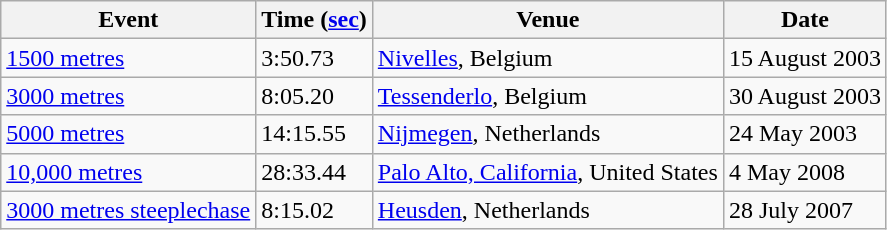<table class=wikitable>
<tr>
<th>Event</th>
<th>Time (<a href='#'>sec</a>)</th>
<th>Venue</th>
<th>Date</th>
</tr>
<tr>
<td><a href='#'>1500 metres</a></td>
<td>3:50.73</td>
<td><a href='#'>Nivelles</a>, Belgium</td>
<td>15 August 2003</td>
</tr>
<tr>
<td><a href='#'>3000 metres</a></td>
<td>8:05.20</td>
<td><a href='#'>Tessenderlo</a>, Belgium</td>
<td>30 August 2003</td>
</tr>
<tr>
<td><a href='#'>5000 metres</a></td>
<td>14:15.55</td>
<td><a href='#'>Nijmegen</a>, Netherlands</td>
<td>24 May 2003</td>
</tr>
<tr>
<td><a href='#'>10,000 metres</a></td>
<td>28:33.44</td>
<td><a href='#'>Palo Alto, California</a>, United States</td>
<td>4 May 2008</td>
</tr>
<tr>
<td><a href='#'>3000 metres steeplechase</a></td>
<td>8:15.02</td>
<td><a href='#'>Heusden</a>, Netherlands</td>
<td>28 July 2007</td>
</tr>
</table>
